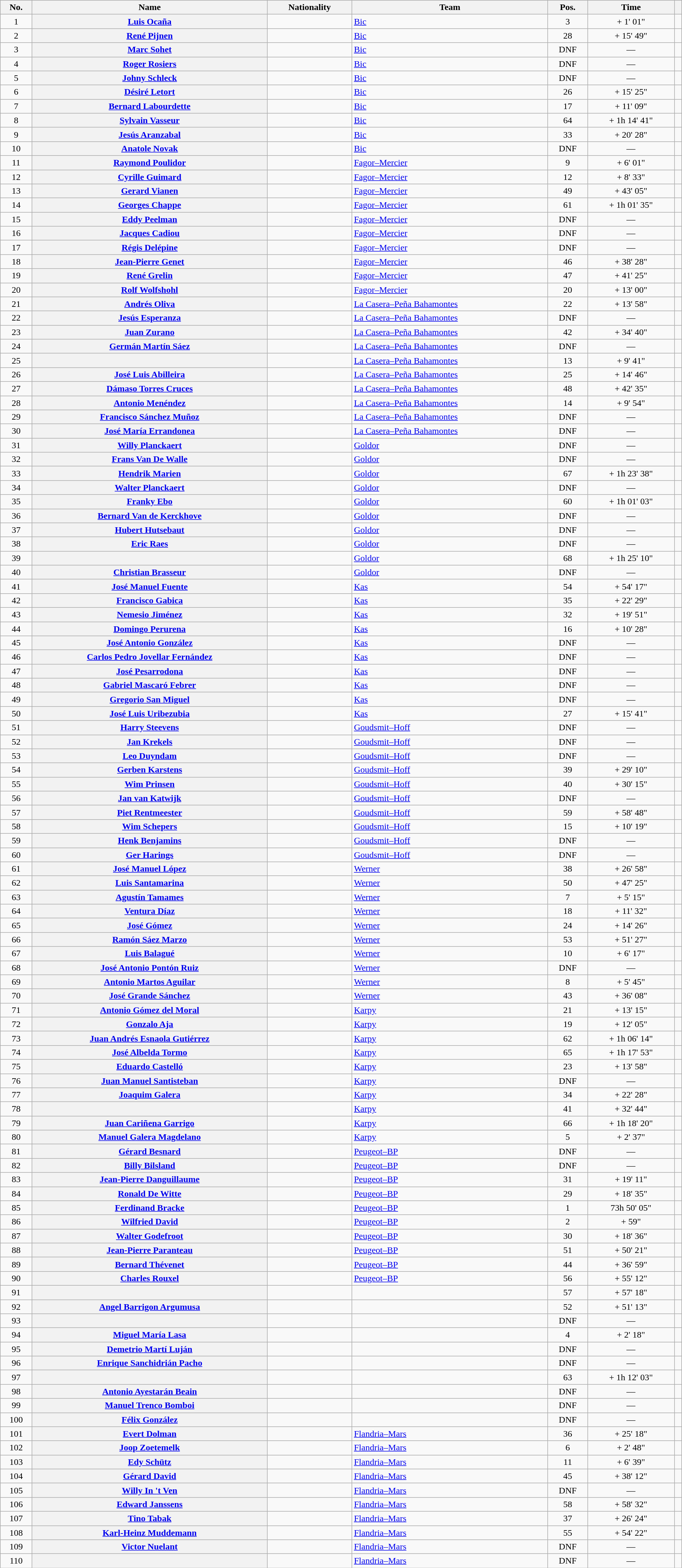<table class="wikitable plainrowheaders sortable" style="width:97%">
<tr>
<th scope="col">No.</th>
<th scope="col">Name</th>
<th scope="col">Nationality</th>
<th scope="col">Team</th>
<th scope="col" data-sort-type="number">Pos.</th>
<th scope="col" data-sort-type="number">Time</th>
<th scope="col" class="unsortable"></th>
</tr>
<tr>
<td style="text-align:center;">1</td>
<th scope="row"><a href='#'>Luis Ocaña</a></th>
<td></td>
<td><a href='#'>Bic</a></td>
<td style="text-align:center;">3</td>
<td style="text-align:center;" data-sort-value="3">+ 1' 01"</td>
<td style="text-align:center;"></td>
</tr>
<tr>
<td style="text-align:center;">2</td>
<th scope="row"><a href='#'>René Pijnen</a></th>
<td></td>
<td><a href='#'>Bic</a></td>
<td style="text-align:center;">28</td>
<td style="text-align:center;" data-sort-value="28">+ 15' 49"</td>
<td style="text-align:center;"></td>
</tr>
<tr>
<td style="text-align:center;">3</td>
<th scope="row"><a href='#'>Marc Sohet</a></th>
<td></td>
<td><a href='#'>Bic</a></td>
<td style="text-align:center;" data-sort-value="69">DNF</td>
<td style="text-align:center;" data-sort-value="69">—</td>
<td style="text-align:center;"></td>
</tr>
<tr>
<td style="text-align:center;">4</td>
<th scope="row"><a href='#'>Roger Rosiers</a></th>
<td></td>
<td><a href='#'>Bic</a></td>
<td style="text-align:center;" data-sort-value="69">DNF</td>
<td style="text-align:center;" data-sort-value="69">—</td>
<td style="text-align:center;"></td>
</tr>
<tr>
<td style="text-align:center;">5</td>
<th scope="row"><a href='#'>Johny Schleck</a></th>
<td></td>
<td><a href='#'>Bic</a></td>
<td style="text-align:center;" data-sort-value="69">DNF</td>
<td style="text-align:center;" data-sort-value="69">—</td>
<td style="text-align:center;"></td>
</tr>
<tr>
<td style="text-align:center;">6</td>
<th scope="row"><a href='#'>Désiré Letort</a></th>
<td></td>
<td><a href='#'>Bic</a></td>
<td style="text-align:center;">26</td>
<td style="text-align:center;" data-sort-value="26">+ 15' 25"</td>
<td style="text-align:center;"></td>
</tr>
<tr>
<td style="text-align:center;">7</td>
<th scope="row"><a href='#'>Bernard Labourdette</a></th>
<td></td>
<td><a href='#'>Bic</a></td>
<td style="text-align:center;">17</td>
<td style="text-align:center;" data-sort-value="17">+ 11' 09"</td>
<td style="text-align:center;"></td>
</tr>
<tr>
<td style="text-align:center;">8</td>
<th scope="row"><a href='#'>Sylvain Vasseur</a></th>
<td></td>
<td><a href='#'>Bic</a></td>
<td style="text-align:center;">64</td>
<td style="text-align:center;" data-sort-value="64">+ 1h 14' 41"</td>
<td style="text-align:center;"></td>
</tr>
<tr>
<td style="text-align:center;">9</td>
<th scope="row"><a href='#'>Jesús Aranzabal</a></th>
<td></td>
<td><a href='#'>Bic</a></td>
<td style="text-align:center;">33</td>
<td style="text-align:center;" data-sort-value="33">+ 20' 28"</td>
<td style="text-align:center;"></td>
</tr>
<tr>
<td style="text-align:center;">10</td>
<th scope="row"><a href='#'>Anatole Novak</a></th>
<td></td>
<td><a href='#'>Bic</a></td>
<td style="text-align:center;" data-sort-value="69">DNF</td>
<td style="text-align:center;" data-sort-value="69">—</td>
<td style="text-align:center;"></td>
</tr>
<tr>
<td style="text-align:center;">11</td>
<th scope="row"><a href='#'>Raymond Poulidor</a></th>
<td></td>
<td><a href='#'>Fagor–Mercier</a></td>
<td style="text-align:center;">9</td>
<td style="text-align:center;" data-sort-value="9">+ 6' 01"</td>
<td style="text-align:center;"></td>
</tr>
<tr>
<td style="text-align:center;">12</td>
<th scope="row"><a href='#'>Cyrille Guimard</a></th>
<td></td>
<td><a href='#'>Fagor–Mercier</a></td>
<td style="text-align:center;">12</td>
<td style="text-align:center;" data-sort-value="12">+ 8' 33"</td>
<td style="text-align:center;"></td>
</tr>
<tr>
<td style="text-align:center;">13</td>
<th scope="row"><a href='#'>Gerard Vianen</a></th>
<td></td>
<td><a href='#'>Fagor–Mercier</a></td>
<td style="text-align:center;">49</td>
<td style="text-align:center;" data-sort-value="49">+ 43' 05"</td>
<td style="text-align:center;"></td>
</tr>
<tr>
<td style="text-align:center;">14</td>
<th scope="row"><a href='#'>Georges Chappe</a></th>
<td></td>
<td><a href='#'>Fagor–Mercier</a></td>
<td style="text-align:center;">61</td>
<td style="text-align:center;" data-sort-value="61">+ 1h 01' 35"</td>
<td style="text-align:center;"></td>
</tr>
<tr>
<td style="text-align:center;">15</td>
<th scope="row"><a href='#'>Eddy Peelman</a></th>
<td></td>
<td><a href='#'>Fagor–Mercier</a></td>
<td style="text-align:center;" data-sort-value="69">DNF</td>
<td style="text-align:center;" data-sort-value="69">—</td>
<td style="text-align:center;"></td>
</tr>
<tr>
<td style="text-align:center;">16</td>
<th scope="row"><a href='#'>Jacques Cadiou</a></th>
<td></td>
<td><a href='#'>Fagor–Mercier</a></td>
<td style="text-align:center;" data-sort-value="69">DNF</td>
<td style="text-align:center;" data-sort-value="69">—</td>
<td style="text-align:center;"></td>
</tr>
<tr>
<td style="text-align:center;">17</td>
<th scope="row"><a href='#'>Régis Delépine</a></th>
<td></td>
<td><a href='#'>Fagor–Mercier</a></td>
<td style="text-align:center;" data-sort-value="69">DNF</td>
<td style="text-align:center;" data-sort-value="69">—</td>
<td style="text-align:center;"></td>
</tr>
<tr>
<td style="text-align:center;">18</td>
<th scope="row"><a href='#'>Jean-Pierre Genet</a></th>
<td></td>
<td><a href='#'>Fagor–Mercier</a></td>
<td style="text-align:center;">46</td>
<td style="text-align:center;" data-sort-value="46">+ 38' 28"</td>
<td style="text-align:center;"></td>
</tr>
<tr>
<td style="text-align:center;">19</td>
<th scope="row"><a href='#'>René Grelin</a></th>
<td></td>
<td><a href='#'>Fagor–Mercier</a></td>
<td style="text-align:center;">47</td>
<td style="text-align:center;" data-sort-value="47">+ 41' 25"</td>
<td style="text-align:center;"></td>
</tr>
<tr>
<td style="text-align:center;">20</td>
<th scope="row"><a href='#'>Rolf Wolfshohl</a></th>
<td></td>
<td><a href='#'>Fagor–Mercier</a></td>
<td style="text-align:center;">20</td>
<td style="text-align:center;" data-sort-value="20">+ 13' 00"</td>
<td style="text-align:center;"></td>
</tr>
<tr>
<td style="text-align:center;">21</td>
<th scope="row"><a href='#'>Andrés Oliva</a></th>
<td></td>
<td><a href='#'>La Casera–Peña Bahamontes</a></td>
<td style="text-align:center;">22</td>
<td style="text-align:center;" data-sort-value="22">+ 13' 58"</td>
<td style="text-align:center;"></td>
</tr>
<tr>
<td style="text-align:center;">22</td>
<th scope="row"><a href='#'>Jesús Esperanza</a></th>
<td></td>
<td><a href='#'>La Casera–Peña Bahamontes</a></td>
<td style="text-align:center;" data-sort-value="69">DNF</td>
<td style="text-align:center;" data-sort-value="69">—</td>
<td style="text-align:center;"></td>
</tr>
<tr>
<td style="text-align:center;">23</td>
<th scope="row"><a href='#'>Juan Zurano</a></th>
<td></td>
<td><a href='#'>La Casera–Peña Bahamontes</a></td>
<td style="text-align:center;">42</td>
<td style="text-align:center;" data-sort-value="42">+ 34' 40"</td>
<td style="text-align:center;"></td>
</tr>
<tr>
<td style="text-align:center;">24</td>
<th scope="row"><a href='#'>Germán Martín Sáez</a></th>
<td></td>
<td><a href='#'>La Casera–Peña Bahamontes</a></td>
<td style="text-align:center;" data-sort-value="69">DNF</td>
<td style="text-align:center;" data-sort-value="69">—</td>
<td style="text-align:center;"></td>
</tr>
<tr>
<td style="text-align:center;">25</td>
<th scope="row"></th>
<td></td>
<td><a href='#'>La Casera–Peña Bahamontes</a></td>
<td style="text-align:center;">13</td>
<td style="text-align:center;" data-sort-value="13">+ 9' 41"</td>
<td style="text-align:center;"></td>
</tr>
<tr>
<td style="text-align:center;">26</td>
<th scope="row"><a href='#'>José Luis Abilleira</a></th>
<td></td>
<td><a href='#'>La Casera–Peña Bahamontes</a></td>
<td style="text-align:center;">25</td>
<td style="text-align:center;" data-sort-value="25">+ 14' 46"</td>
<td style="text-align:center;"></td>
</tr>
<tr>
<td style="text-align:center;">27</td>
<th scope="row"><a href='#'>Dámaso Torres Cruces</a></th>
<td></td>
<td><a href='#'>La Casera–Peña Bahamontes</a></td>
<td style="text-align:center;">48</td>
<td style="text-align:center;" data-sort-value="48">+ 42' 35"</td>
<td style="text-align:center;"></td>
</tr>
<tr>
<td style="text-align:center;">28</td>
<th scope="row"><a href='#'>Antonio Menéndez</a></th>
<td></td>
<td><a href='#'>La Casera–Peña Bahamontes</a></td>
<td style="text-align:center;">14</td>
<td style="text-align:center;" data-sort-value="14">+ 9' 54"</td>
<td style="text-align:center;"></td>
</tr>
<tr>
<td style="text-align:center;">29</td>
<th scope="row"><a href='#'>Francisco Sánchez Muñoz</a></th>
<td></td>
<td><a href='#'>La Casera–Peña Bahamontes</a></td>
<td style="text-align:center;" data-sort-value="69">DNF</td>
<td style="text-align:center;" data-sort-value="69">—</td>
<td style="text-align:center;"></td>
</tr>
<tr>
<td style="text-align:center;">30</td>
<th scope="row"><a href='#'>José María Errandonea</a></th>
<td></td>
<td><a href='#'>La Casera–Peña Bahamontes</a></td>
<td style="text-align:center;" data-sort-value="69">DNF</td>
<td style="text-align:center;" data-sort-value="69">—</td>
<td style="text-align:center;"></td>
</tr>
<tr>
<td style="text-align:center;">31</td>
<th scope="row"><a href='#'>Willy Planckaert</a></th>
<td></td>
<td><a href='#'>Goldor</a></td>
<td style="text-align:center;" data-sort-value="69">DNF</td>
<td style="text-align:center;" data-sort-value="69">—</td>
<td style="text-align:center;"></td>
</tr>
<tr>
<td style="text-align:center;">32</td>
<th scope="row"><a href='#'>Frans Van De Walle</a></th>
<td></td>
<td><a href='#'>Goldor</a></td>
<td style="text-align:center;" data-sort-value="69">DNF</td>
<td style="text-align:center;" data-sort-value="69">—</td>
<td style="text-align:center;"></td>
</tr>
<tr>
<td style="text-align:center;">33</td>
<th scope="row"><a href='#'>Hendrik Marien</a></th>
<td></td>
<td><a href='#'>Goldor</a></td>
<td style="text-align:center;">67</td>
<td style="text-align:center;" data-sort-value="67">+ 1h 23' 38"</td>
<td style="text-align:center;"></td>
</tr>
<tr>
<td style="text-align:center;">34</td>
<th scope="row"><a href='#'>Walter Planckaert</a></th>
<td></td>
<td><a href='#'>Goldor</a></td>
<td style="text-align:center;" data-sort-value="69">DNF</td>
<td style="text-align:center;" data-sort-value="69">—</td>
<td style="text-align:center;"></td>
</tr>
<tr>
<td style="text-align:center;">35</td>
<th scope="row"><a href='#'>Franky Ebo</a></th>
<td></td>
<td><a href='#'>Goldor</a></td>
<td style="text-align:center;">60</td>
<td style="text-align:center;" data-sort-value="60">+ 1h 01' 03"</td>
<td style="text-align:center;"></td>
</tr>
<tr>
<td style="text-align:center;">36</td>
<th scope="row"><a href='#'>Bernard Van de Kerckhove</a></th>
<td></td>
<td><a href='#'>Goldor</a></td>
<td style="text-align:center;" data-sort-value="69">DNF</td>
<td style="text-align:center;" data-sort-value="69">—</td>
<td style="text-align:center;"></td>
</tr>
<tr>
<td style="text-align:center;">37</td>
<th scope="row"><a href='#'>Hubert Hutsebaut</a></th>
<td></td>
<td><a href='#'>Goldor</a></td>
<td style="text-align:center;" data-sort-value="69">DNF</td>
<td style="text-align:center;" data-sort-value="69">—</td>
<td style="text-align:center;"></td>
</tr>
<tr>
<td style="text-align:center;">38</td>
<th scope="row"><a href='#'>Eric Raes</a></th>
<td></td>
<td><a href='#'>Goldor</a></td>
<td style="text-align:center;" data-sort-value="69">DNF</td>
<td style="text-align:center;" data-sort-value="69">—</td>
<td style="text-align:center;"></td>
</tr>
<tr>
<td style="text-align:center;">39</td>
<th scope="row"></th>
<td></td>
<td><a href='#'>Goldor</a></td>
<td style="text-align:center;">68</td>
<td style="text-align:center;" data-sort-value="68">+ 1h 25' 10"</td>
<td style="text-align:center;"></td>
</tr>
<tr>
<td style="text-align:center;">40</td>
<th scope="row"><a href='#'>Christian Brasseur</a></th>
<td></td>
<td><a href='#'>Goldor</a></td>
<td style="text-align:center;" data-sort-value="69">DNF</td>
<td style="text-align:center;" data-sort-value="69">—</td>
<td style="text-align:center;"></td>
</tr>
<tr>
<td style="text-align:center;">41</td>
<th scope="row"><a href='#'>José Manuel Fuente</a></th>
<td></td>
<td><a href='#'>Kas</a></td>
<td style="text-align:center;">54</td>
<td style="text-align:center;" data-sort-value="54">+ 54' 17"</td>
<td style="text-align:center;"></td>
</tr>
<tr>
<td style="text-align:center;">42</td>
<th scope="row"><a href='#'>Francisco Gabica</a></th>
<td></td>
<td><a href='#'>Kas</a></td>
<td style="text-align:center;">35</td>
<td style="text-align:center;" data-sort-value="35">+ 22' 29"</td>
<td style="text-align:center;"></td>
</tr>
<tr>
<td style="text-align:center;">43</td>
<th scope="row"><a href='#'>Nemesio Jiménez</a></th>
<td></td>
<td><a href='#'>Kas</a></td>
<td style="text-align:center;">32</td>
<td style="text-align:center;" data-sort-value="32">+ 19' 51"</td>
<td style="text-align:center;"></td>
</tr>
<tr>
<td style="text-align:center;">44</td>
<th scope="row"><a href='#'>Domingo Perurena</a></th>
<td></td>
<td><a href='#'>Kas</a></td>
<td style="text-align:center;">16</td>
<td style="text-align:center;" data-sort-value="16">+ 10' 28"</td>
<td style="text-align:center;"></td>
</tr>
<tr>
<td style="text-align:center;">45</td>
<th scope="row"><a href='#'>José Antonio González</a></th>
<td></td>
<td><a href='#'>Kas</a></td>
<td style="text-align:center;" data-sort-value="69">DNF</td>
<td style="text-align:center;" data-sort-value="69">—</td>
<td style="text-align:center;"></td>
</tr>
<tr>
<td style="text-align:center;">46</td>
<th scope="row"><a href='#'>Carlos Pedro Jovellar Fernández</a></th>
<td></td>
<td><a href='#'>Kas</a></td>
<td style="text-align:center;" data-sort-value="69">DNF</td>
<td style="text-align:center;" data-sort-value="69">—</td>
<td style="text-align:center;"></td>
</tr>
<tr>
<td style="text-align:center;">47</td>
<th scope="row"><a href='#'>José Pesarrodona</a></th>
<td></td>
<td><a href='#'>Kas</a></td>
<td style="text-align:center;" data-sort-value="69">DNF</td>
<td style="text-align:center;" data-sort-value="69">—</td>
<td style="text-align:center;"></td>
</tr>
<tr>
<td style="text-align:center;">48</td>
<th scope="row"><a href='#'>Gabriel Mascaró Febrer</a></th>
<td></td>
<td><a href='#'>Kas</a></td>
<td style="text-align:center;" data-sort-value="69">DNF</td>
<td style="text-align:center;" data-sort-value="69">—</td>
<td style="text-align:center;"></td>
</tr>
<tr>
<td style="text-align:center;">49</td>
<th scope="row"><a href='#'>Gregorio San Miguel</a></th>
<td></td>
<td><a href='#'>Kas</a></td>
<td style="text-align:center;" data-sort-value="69">DNF</td>
<td style="text-align:center;" data-sort-value="69">—</td>
<td style="text-align:center;"></td>
</tr>
<tr>
<td style="text-align:center;">50</td>
<th scope="row"><a href='#'>José Luis Uribezubia</a></th>
<td></td>
<td><a href='#'>Kas</a></td>
<td style="text-align:center;">27</td>
<td style="text-align:center;" data-sort-value="27">+ 15' 41"</td>
<td style="text-align:center;"></td>
</tr>
<tr>
<td style="text-align:center;">51</td>
<th scope="row"><a href='#'>Harry Steevens</a></th>
<td></td>
<td><a href='#'>Goudsmit–Hoff</a></td>
<td style="text-align:center;" data-sort-value="69">DNF</td>
<td style="text-align:center;" data-sort-value="69">—</td>
<td style="text-align:center;"></td>
</tr>
<tr>
<td style="text-align:center;">52</td>
<th scope="row"><a href='#'>Jan Krekels</a></th>
<td></td>
<td><a href='#'>Goudsmit–Hoff</a></td>
<td style="text-align:center;" data-sort-value="69">DNF</td>
<td style="text-align:center;" data-sort-value="69">—</td>
<td style="text-align:center;"></td>
</tr>
<tr>
<td style="text-align:center;">53</td>
<th scope="row"><a href='#'>Leo Duyndam</a></th>
<td></td>
<td><a href='#'>Goudsmit–Hoff</a></td>
<td style="text-align:center;" data-sort-value="69">DNF</td>
<td style="text-align:center;" data-sort-value="69">—</td>
<td style="text-align:center;"></td>
</tr>
<tr>
<td style="text-align:center;">54</td>
<th scope="row"><a href='#'>Gerben Karstens</a></th>
<td></td>
<td><a href='#'>Goudsmit–Hoff</a></td>
<td style="text-align:center;">39</td>
<td style="text-align:center;" data-sort-value="39">+ 29' 10"</td>
<td style="text-align:center;"></td>
</tr>
<tr>
<td style="text-align:center;">55</td>
<th scope="row"><a href='#'>Wim Prinsen</a></th>
<td></td>
<td><a href='#'>Goudsmit–Hoff</a></td>
<td style="text-align:center;">40</td>
<td style="text-align:center;" data-sort-value="40">+ 30' 15"</td>
<td style="text-align:center;"></td>
</tr>
<tr>
<td style="text-align:center;">56</td>
<th scope="row"><a href='#'>Jan van Katwijk</a></th>
<td></td>
<td><a href='#'>Goudsmit–Hoff</a></td>
<td style="text-align:center;" data-sort-value="69">DNF</td>
<td style="text-align:center;" data-sort-value="69">—</td>
<td style="text-align:center;"></td>
</tr>
<tr>
<td style="text-align:center;">57</td>
<th scope="row"><a href='#'>Piet Rentmeester</a></th>
<td></td>
<td><a href='#'>Goudsmit–Hoff</a></td>
<td style="text-align:center;">59</td>
<td style="text-align:center;" data-sort-value="59">+ 58' 48"</td>
<td style="text-align:center;"></td>
</tr>
<tr>
<td style="text-align:center;">58</td>
<th scope="row"><a href='#'>Wim Schepers</a></th>
<td></td>
<td><a href='#'>Goudsmit–Hoff</a></td>
<td style="text-align:center;">15</td>
<td style="text-align:center;" data-sort-value="15">+ 10' 19"</td>
<td style="text-align:center;"></td>
</tr>
<tr>
<td style="text-align:center;">59</td>
<th scope="row"><a href='#'>Henk Benjamins</a></th>
<td></td>
<td><a href='#'>Goudsmit–Hoff</a></td>
<td style="text-align:center;" data-sort-value="69">DNF</td>
<td style="text-align:center;" data-sort-value="69">—</td>
<td style="text-align:center;"></td>
</tr>
<tr>
<td style="text-align:center;">60</td>
<th scope="row"><a href='#'>Ger Harings</a></th>
<td></td>
<td><a href='#'>Goudsmit–Hoff</a></td>
<td style="text-align:center;" data-sort-value="69">DNF</td>
<td style="text-align:center;" data-sort-value="69">—</td>
<td style="text-align:center;"></td>
</tr>
<tr>
<td style="text-align:center;">61</td>
<th scope="row"><a href='#'>José Manuel López</a></th>
<td></td>
<td><a href='#'>Werner</a></td>
<td style="text-align:center;">38</td>
<td style="text-align:center;" data-sort-value="38">+ 26' 58"</td>
<td style="text-align:center;"></td>
</tr>
<tr>
<td style="text-align:center;">62</td>
<th scope="row"><a href='#'>Luis Santamarina</a></th>
<td></td>
<td><a href='#'>Werner</a></td>
<td style="text-align:center;">50</td>
<td style="text-align:center;" data-sort-value="50">+ 47' 25"</td>
<td style="text-align:center;"></td>
</tr>
<tr>
<td style="text-align:center;">63</td>
<th scope="row"><a href='#'>Agustín Tamames</a></th>
<td></td>
<td><a href='#'>Werner</a></td>
<td style="text-align:center;">7</td>
<td style="text-align:center;" data-sort-value="7">+ 5' 15"</td>
<td style="text-align:center;"></td>
</tr>
<tr>
<td style="text-align:center;">64</td>
<th scope="row"><a href='#'>Ventura Díaz</a></th>
<td></td>
<td><a href='#'>Werner</a></td>
<td style="text-align:center;">18</td>
<td style="text-align:center;" data-sort-value="18">+ 11' 32"</td>
<td style="text-align:center;"></td>
</tr>
<tr>
<td style="text-align:center;">65</td>
<th scope="row"><a href='#'>José Gómez</a></th>
<td></td>
<td><a href='#'>Werner</a></td>
<td style="text-align:center;">24</td>
<td style="text-align:center;" data-sort-value="24">+ 14' 26"</td>
<td style="text-align:center;"></td>
</tr>
<tr>
<td style="text-align:center;">66</td>
<th scope="row"><a href='#'>Ramón Sáez Marzo</a></th>
<td></td>
<td><a href='#'>Werner</a></td>
<td style="text-align:center;">53</td>
<td style="text-align:center;" data-sort-value="53">+ 51' 27"</td>
<td style="text-align:center;"></td>
</tr>
<tr>
<td style="text-align:center;">67</td>
<th scope="row"><a href='#'>Luis Balagué</a></th>
<td></td>
<td><a href='#'>Werner</a></td>
<td style="text-align:center;">10</td>
<td style="text-align:center;" data-sort-value="10">+ 6' 17"</td>
<td style="text-align:center;"></td>
</tr>
<tr>
<td style="text-align:center;">68</td>
<th scope="row"><a href='#'>José Antonio Pontón Ruiz</a></th>
<td></td>
<td><a href='#'>Werner</a></td>
<td style="text-align:center;" data-sort-value="69">DNF</td>
<td style="text-align:center;" data-sort-value="69">—</td>
<td style="text-align:center;"></td>
</tr>
<tr>
<td style="text-align:center;">69</td>
<th scope="row"><a href='#'>Antonio Martos Aguilar</a></th>
<td></td>
<td><a href='#'>Werner</a></td>
<td style="text-align:center;">8</td>
<td style="text-align:center;" data-sort-value="8">+ 5' 45"</td>
<td style="text-align:center;"></td>
</tr>
<tr>
<td style="text-align:center;">70</td>
<th scope="row"><a href='#'>José Grande Sánchez</a></th>
<td></td>
<td><a href='#'>Werner</a></td>
<td style="text-align:center;">43</td>
<td style="text-align:center;" data-sort-value="43">+ 36' 08"</td>
<td style="text-align:center;"></td>
</tr>
<tr>
<td style="text-align:center;">71</td>
<th scope="row"><a href='#'>Antonio Gómez del Moral</a></th>
<td></td>
<td><a href='#'>Karpy</a></td>
<td style="text-align:center;">21</td>
<td style="text-align:center;" data-sort-value="21">+ 13' 15"</td>
<td style="text-align:center;"></td>
</tr>
<tr>
<td style="text-align:center;">72</td>
<th scope="row"><a href='#'>Gonzalo Aja</a></th>
<td></td>
<td><a href='#'>Karpy</a></td>
<td style="text-align:center;">19</td>
<td style="text-align:center;" data-sort-value="19">+ 12' 05"</td>
<td style="text-align:center;"></td>
</tr>
<tr>
<td style="text-align:center;">73</td>
<th scope="row"><a href='#'>Juan Andrés Esnaola Gutiérrez</a></th>
<td></td>
<td><a href='#'>Karpy</a></td>
<td style="text-align:center;">62</td>
<td style="text-align:center;" data-sort-value="62">+ 1h 06' 14"</td>
<td style="text-align:center;"></td>
</tr>
<tr>
<td style="text-align:center;">74</td>
<th scope="row"><a href='#'>José Albelda Tormo</a></th>
<td></td>
<td><a href='#'>Karpy</a></td>
<td style="text-align:center;">65</td>
<td style="text-align:center;" data-sort-value="65">+ 1h 17' 53"</td>
<td style="text-align:center;"></td>
</tr>
<tr>
<td style="text-align:center;">75</td>
<th scope="row"><a href='#'>Eduardo Castelló</a></th>
<td></td>
<td><a href='#'>Karpy</a></td>
<td style="text-align:center;">23</td>
<td style="text-align:center;" data-sort-value="23">+ 13' 58"</td>
<td style="text-align:center;"></td>
</tr>
<tr>
<td style="text-align:center;">76</td>
<th scope="row"><a href='#'>Juan Manuel Santisteban</a></th>
<td></td>
<td><a href='#'>Karpy</a></td>
<td style="text-align:center;" data-sort-value="69">DNF</td>
<td style="text-align:center;" data-sort-value="69">—</td>
<td style="text-align:center;"></td>
</tr>
<tr>
<td style="text-align:center;">77</td>
<th scope="row"><a href='#'>Joaquim Galera</a></th>
<td></td>
<td><a href='#'>Karpy</a></td>
<td style="text-align:center;">34</td>
<td style="text-align:center;" data-sort-value="34">+ 22' 28"</td>
<td style="text-align:center;"></td>
</tr>
<tr>
<td style="text-align:center;">78</td>
<th scope="row"></th>
<td></td>
<td><a href='#'>Karpy</a></td>
<td style="text-align:center;">41</td>
<td style="text-align:center;" data-sort-value="41">+ 32' 44"</td>
<td style="text-align:center;"></td>
</tr>
<tr>
<td style="text-align:center;">79</td>
<th scope="row"><a href='#'>Juan Cariñena Garrigo</a></th>
<td></td>
<td><a href='#'>Karpy</a></td>
<td style="text-align:center;">66</td>
<td style="text-align:center;" data-sort-value="66">+ 1h 18' 20"</td>
<td style="text-align:center;"></td>
</tr>
<tr>
<td style="text-align:center;">80</td>
<th scope="row"><a href='#'>Manuel Galera Magdelano</a></th>
<td></td>
<td><a href='#'>Karpy</a></td>
<td style="text-align:center;">5</td>
<td style="text-align:center;" data-sort-value="5">+ 2' 37"</td>
<td style="text-align:center;"></td>
</tr>
<tr>
<td style="text-align:center;">81</td>
<th scope="row"><a href='#'>Gérard Besnard</a></th>
<td></td>
<td><a href='#'>Peugeot–BP</a></td>
<td style="text-align:center;" data-sort-value="69">DNF</td>
<td style="text-align:center;" data-sort-value="69">—</td>
<td style="text-align:center;"></td>
</tr>
<tr>
<td style="text-align:center;">82</td>
<th scope="row"><a href='#'>Billy Bilsland</a></th>
<td></td>
<td><a href='#'>Peugeot–BP</a></td>
<td style="text-align:center;" data-sort-value="69">DNF</td>
<td style="text-align:center;" data-sort-value="69">—</td>
<td style="text-align:center;"></td>
</tr>
<tr>
<td style="text-align:center;">83</td>
<th scope="row"><a href='#'>Jean-Pierre Danguillaume</a></th>
<td></td>
<td><a href='#'>Peugeot–BP</a></td>
<td style="text-align:center;">31</td>
<td style="text-align:center;" data-sort-value="31">+ 19' 11"</td>
<td style="text-align:center;"></td>
</tr>
<tr>
<td style="text-align:center;">84</td>
<th scope="row"><a href='#'>Ronald De Witte</a></th>
<td></td>
<td><a href='#'>Peugeot–BP</a></td>
<td style="text-align:center;">29</td>
<td style="text-align:center;" data-sort-value="29">+ 18' 35"</td>
<td style="text-align:center;"></td>
</tr>
<tr>
<td style="text-align:center;">85</td>
<th scope="row"><a href='#'>Ferdinand Bracke</a></th>
<td></td>
<td><a href='#'>Peugeot–BP</a></td>
<td style="text-align:center;">1</td>
<td style="text-align:center;" data-sort-value="1">73h 50' 05"</td>
<td style="text-align:center;"></td>
</tr>
<tr>
<td style="text-align:center;">86</td>
<th scope="row"><a href='#'>Wilfried David</a></th>
<td></td>
<td><a href='#'>Peugeot–BP</a></td>
<td style="text-align:center;">2</td>
<td style="text-align:center;" data-sort-value="2">+ 59"</td>
<td style="text-align:center;"></td>
</tr>
<tr>
<td style="text-align:center;">87</td>
<th scope="row"><a href='#'>Walter Godefroot</a></th>
<td></td>
<td><a href='#'>Peugeot–BP</a></td>
<td style="text-align:center;">30</td>
<td style="text-align:center;" data-sort-value="30">+ 18' 36"</td>
<td style="text-align:center;"></td>
</tr>
<tr>
<td style="text-align:center;">88</td>
<th scope="row"><a href='#'>Jean-Pierre Paranteau</a></th>
<td></td>
<td><a href='#'>Peugeot–BP</a></td>
<td style="text-align:center;">51</td>
<td style="text-align:center;" data-sort-value="51">+ 50' 21"</td>
<td style="text-align:center;"></td>
</tr>
<tr>
<td style="text-align:center;">89</td>
<th scope="row"><a href='#'>Bernard Thévenet</a></th>
<td></td>
<td><a href='#'>Peugeot–BP</a></td>
<td style="text-align:center;">44</td>
<td style="text-align:center;" data-sort-value="44">+ 36' 59"</td>
<td style="text-align:center;"></td>
</tr>
<tr>
<td style="text-align:center;">90</td>
<th scope="row"><a href='#'>Charles Rouxel</a></th>
<td></td>
<td><a href='#'>Peugeot–BP</a></td>
<td style="text-align:center;">56</td>
<td style="text-align:center;" data-sort-value="56">+ 55' 12"</td>
<td style="text-align:center;"></td>
</tr>
<tr>
<td style="text-align:center;">91</td>
<th scope="row"></th>
<td></td>
<td></td>
<td style="text-align:center;">57</td>
<td style="text-align:center;" data-sort-value="57">+ 57' 18"</td>
<td style="text-align:center;"></td>
</tr>
<tr>
<td style="text-align:center;">92</td>
<th scope="row"><a href='#'>Angel Barrigon Argumusa</a></th>
<td></td>
<td></td>
<td style="text-align:center;">52</td>
<td style="text-align:center;" data-sort-value="52">+ 51' 13"</td>
<td style="text-align:center;"></td>
</tr>
<tr>
<td style="text-align:center;">93</td>
<th scope="row"></th>
<td></td>
<td></td>
<td style="text-align:center;" data-sort-value="69">DNF</td>
<td style="text-align:center;" data-sort-value="69">—</td>
<td style="text-align:center;"></td>
</tr>
<tr>
<td style="text-align:center;">94</td>
<th scope="row"><a href='#'>Miguel María Lasa</a></th>
<td></td>
<td></td>
<td style="text-align:center;">4</td>
<td style="text-align:center;" data-sort-value="4">+ 2' 18"</td>
<td style="text-align:center;"></td>
</tr>
<tr>
<td style="text-align:center;">95</td>
<th scope="row"><a href='#'>Demetrio Martí Luján</a></th>
<td></td>
<td></td>
<td style="text-align:center;" data-sort-value="69">DNF</td>
<td style="text-align:center;" data-sort-value="69">—</td>
<td style="text-align:center;"></td>
</tr>
<tr>
<td style="text-align:center;">96</td>
<th scope="row"><a href='#'>Enrique Sanchidrián Pacho</a></th>
<td></td>
<td></td>
<td style="text-align:center;" data-sort-value="69">DNF</td>
<td style="text-align:center;" data-sort-value="69">—</td>
<td style="text-align:center;"></td>
</tr>
<tr>
<td style="text-align:center;">97</td>
<th scope="row"></th>
<td></td>
<td></td>
<td style="text-align:center;">63</td>
<td style="text-align:center;" data-sort-value="63">+ 1h 12' 03"</td>
<td style="text-align:center;"></td>
</tr>
<tr>
<td style="text-align:center;">98</td>
<th scope="row"><a href='#'>Antonio Ayestarán Beain</a></th>
<td></td>
<td></td>
<td style="text-align:center;" data-sort-value="69">DNF</td>
<td style="text-align:center;" data-sort-value="69">—</td>
<td style="text-align:center;"></td>
</tr>
<tr>
<td style="text-align:center;">99</td>
<th scope="row"><a href='#'>Manuel Trenco Bomboi</a></th>
<td></td>
<td></td>
<td style="text-align:center;" data-sort-value="69">DNF</td>
<td style="text-align:center;" data-sort-value="69">—</td>
<td style="text-align:center;"></td>
</tr>
<tr>
<td style="text-align:center;">100</td>
<th scope="row"><a href='#'>Félix González</a></th>
<td></td>
<td></td>
<td style="text-align:center;" data-sort-value="69">DNF</td>
<td style="text-align:center;" data-sort-value="69">—</td>
<td style="text-align:center;"></td>
</tr>
<tr>
<td style="text-align:center;">101</td>
<th scope="row"><a href='#'>Evert Dolman</a></th>
<td></td>
<td><a href='#'>Flandria–Mars</a></td>
<td style="text-align:center;">36</td>
<td style="text-align:center;" data-sort-value="36">+ 25' 18"</td>
<td style="text-align:center;"></td>
</tr>
<tr>
<td style="text-align:center;">102</td>
<th scope="row"><a href='#'>Joop Zoetemelk</a></th>
<td></td>
<td><a href='#'>Flandria–Mars</a></td>
<td style="text-align:center;">6</td>
<td style="text-align:center;" data-sort-value="6">+ 2' 48"</td>
<td style="text-align:center;"></td>
</tr>
<tr>
<td style="text-align:center;">103</td>
<th scope="row"><a href='#'>Edy Schütz</a></th>
<td></td>
<td><a href='#'>Flandria–Mars</a></td>
<td style="text-align:center;">11</td>
<td style="text-align:center;" data-sort-value="11">+ 6' 39"</td>
<td style="text-align:center;"></td>
</tr>
<tr>
<td style="text-align:center;">104</td>
<th scope="row"><a href='#'>Gérard David</a></th>
<td></td>
<td><a href='#'>Flandria–Mars</a></td>
<td style="text-align:center;">45</td>
<td style="text-align:center;" data-sort-value="45">+ 38' 12"</td>
<td style="text-align:center;"></td>
</tr>
<tr>
<td style="text-align:center;">105</td>
<th scope="row"><a href='#'>Willy In 't Ven</a></th>
<td></td>
<td><a href='#'>Flandria–Mars</a></td>
<td style="text-align:center;" data-sort-value="69">DNF</td>
<td style="text-align:center;" data-sort-value="69">—</td>
<td style="text-align:center;"></td>
</tr>
<tr>
<td style="text-align:center;">106</td>
<th scope="row"><a href='#'>Edward Janssens</a></th>
<td></td>
<td><a href='#'>Flandria–Mars</a></td>
<td style="text-align:center;">58</td>
<td style="text-align:center;" data-sort-value="58">+ 58' 32"</td>
<td style="text-align:center;"></td>
</tr>
<tr>
<td style="text-align:center;">107</td>
<th scope="row"><a href='#'>Tino Tabak</a></th>
<td></td>
<td><a href='#'>Flandria–Mars</a></td>
<td style="text-align:center;">37</td>
<td style="text-align:center;" data-sort-value="37">+ 26' 24"</td>
<td style="text-align:center;"></td>
</tr>
<tr>
<td style="text-align:center;">108</td>
<th scope="row"><a href='#'>Karl-Heinz Muddemann</a></th>
<td></td>
<td><a href='#'>Flandria–Mars</a></td>
<td style="text-align:center;">55</td>
<td style="text-align:center;" data-sort-value="55">+ 54' 22"</td>
<td style="text-align:center;"></td>
</tr>
<tr>
<td style="text-align:center;">109</td>
<th scope="row"><a href='#'>Victor Nuelant</a></th>
<td></td>
<td><a href='#'>Flandria–Mars</a></td>
<td style="text-align:center;" data-sort-value="69">DNF</td>
<td style="text-align:center;" data-sort-value="69">—</td>
<td style="text-align:center;"></td>
</tr>
<tr>
<td style="text-align:center;">110</td>
<th scope="row"></th>
<td></td>
<td><a href='#'>Flandria–Mars</a></td>
<td style="text-align:center;" data-sort-value="69">DNF</td>
<td style="text-align:center;" data-sort-value="69">—</td>
<td style="text-align:center;"></td>
</tr>
</table>
